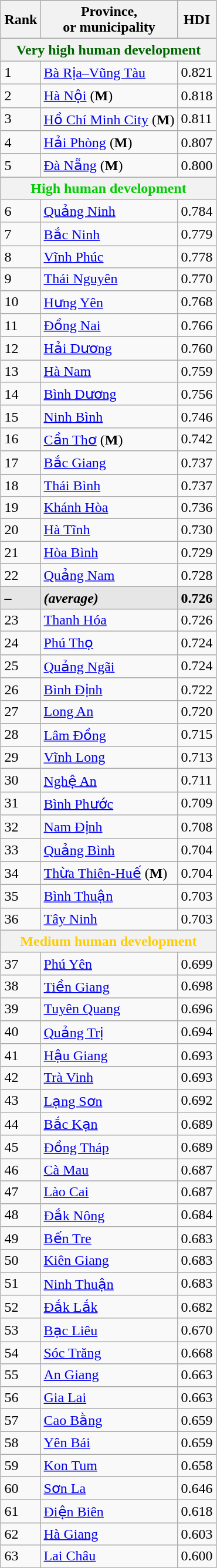<table class="wikitable sortable" style="margin: 1ex auto 1ex auto">
<tr>
<th class="sort">Rank</th>
<th class="sort">Province,<br> or municipality</th>
<th class="sort">HDI</th>
</tr>
<tr>
<th colspan="3" style="color:#006400;">Very high human development</th>
</tr>
<tr>
<td>1</td>
<td><a href='#'>Bà Rịa–Vũng Tàu</a></td>
<td>0.821</td>
</tr>
<tr>
<td>2</td>
<td><a href='#'>Hà Nội</a> (<strong>M</strong>)</td>
<td>0.818</td>
</tr>
<tr>
<td>3</td>
<td><a href='#'>Hồ Chí Minh City</a> (<strong>M</strong>)</td>
<td>0.811</td>
</tr>
<tr>
<td>4</td>
<td><a href='#'>Hải Phòng</a> (<strong>M</strong>)</td>
<td>0.807</td>
</tr>
<tr>
<td>5</td>
<td><a href='#'>Đà Nẵng</a> (<strong>M</strong>)</td>
<td>0.800</td>
</tr>
<tr>
<th colspan="3" style="color:#0c0;">High human development</th>
</tr>
<tr>
<td>6</td>
<td><a href='#'>Quảng Ninh</a></td>
<td>0.784</td>
</tr>
<tr>
<td>7</td>
<td><a href='#'>Bắc Ninh</a></td>
<td>0.779</td>
</tr>
<tr>
<td>8</td>
<td><a href='#'>Vĩnh Phúc</a></td>
<td>0.778</td>
</tr>
<tr>
<td>9</td>
<td><a href='#'>Thái Nguyên</a></td>
<td>0.770</td>
</tr>
<tr>
<td>10</td>
<td><a href='#'>Hưng Yên</a></td>
<td>0.768</td>
</tr>
<tr>
<td>11</td>
<td><a href='#'>Đồng Nai</a></td>
<td>0.766</td>
</tr>
<tr>
<td>12</td>
<td><a href='#'>Hải Dương</a></td>
<td>0.760</td>
</tr>
<tr>
<td>13</td>
<td><a href='#'>Hà Nam</a></td>
<td>0.759</td>
</tr>
<tr>
<td>14</td>
<td><a href='#'>Bình Dương</a></td>
<td>0.756</td>
</tr>
<tr>
<td>15</td>
<td><a href='#'>Ninh Bình</a></td>
<td>0.746</td>
</tr>
<tr>
<td>16</td>
<td><a href='#'>Cần Thơ</a> (<strong>M</strong>)</td>
<td>0.742</td>
</tr>
<tr>
<td>17</td>
<td><a href='#'>Bắc Giang</a></td>
<td>0.737</td>
</tr>
<tr>
<td>18</td>
<td><a href='#'>Thái Bình</a></td>
<td>0.737</td>
</tr>
<tr>
<td>19</td>
<td><a href='#'>Khánh Hòa</a></td>
<td>0.736</td>
</tr>
<tr>
<td>20</td>
<td><a href='#'>Hà Tĩnh</a></td>
<td>0.730</td>
</tr>
<tr>
<td>21</td>
<td><a href='#'>Hòa Bình</a></td>
<td>0.729</td>
</tr>
<tr>
<td>22</td>
<td><a href='#'>Quảng Nam</a></td>
<td>0.728</td>
</tr>
<tr>
</tr>
<tr style="background:#e6e6e6">
<td><strong>–</strong></td>
<td><strong><em> (average)</em></strong></td>
<td><strong>0.726</strong></td>
</tr>
<tr>
<td>23</td>
<td><a href='#'>Thanh Hóa</a></td>
<td>0.726</td>
</tr>
<tr>
<td>24</td>
<td><a href='#'>Phú Thọ</a></td>
<td>0.724</td>
</tr>
<tr>
<td>25</td>
<td><a href='#'>Quảng Ngãi</a></td>
<td>0.724</td>
</tr>
<tr>
<td>26</td>
<td><a href='#'>Bình Định</a></td>
<td>0.722</td>
</tr>
<tr>
<td>27</td>
<td><a href='#'>Long An</a></td>
<td>0.720</td>
</tr>
<tr>
<td>28</td>
<td><a href='#'>Lâm Đồng</a></td>
<td>0.715</td>
</tr>
<tr>
<td>29</td>
<td><a href='#'>Vĩnh Long</a></td>
<td>0.713</td>
</tr>
<tr>
<td>30</td>
<td><a href='#'>Nghệ An</a></td>
<td>0.711</td>
</tr>
<tr>
<td>31</td>
<td><a href='#'>Bình Phước</a></td>
<td>0.709</td>
</tr>
<tr>
<td>32</td>
<td><a href='#'>Nam Định</a></td>
<td>0.708</td>
</tr>
<tr>
<td>33</td>
<td><a href='#'>Quảng Bình</a></td>
<td>0.704</td>
</tr>
<tr>
<td>34</td>
<td><a href='#'>Thừa Thiên-Huế</a> (<strong>M</strong>)</td>
<td>0.704</td>
</tr>
<tr>
<td>35</td>
<td><a href='#'>Bình Thuận</a></td>
<td>0.703</td>
</tr>
<tr>
<td>36</td>
<td><a href='#'>Tây Ninh</a></td>
<td>0.703</td>
</tr>
<tr>
<th colspan="3" style="color:#fc0;">Medium human development</th>
</tr>
<tr>
<td>37</td>
<td><a href='#'>Phú Yên</a></td>
<td>0.699</td>
</tr>
<tr>
<td>38</td>
<td><a href='#'>Tiền Giang</a></td>
<td>0.698</td>
</tr>
<tr>
<td>39</td>
<td><a href='#'>Tuyên Quang</a></td>
<td>0.696</td>
</tr>
<tr>
<td>40</td>
<td><a href='#'>Quảng Trị</a></td>
<td>0.694</td>
</tr>
<tr>
<td>41</td>
<td><a href='#'>Hậu Giang</a></td>
<td>0.693</td>
</tr>
<tr>
<td>42</td>
<td><a href='#'>Trà Vinh</a></td>
<td>0.693</td>
</tr>
<tr>
<td>43</td>
<td><a href='#'>Lạng Sơn</a></td>
<td>0.692</td>
</tr>
<tr>
<td>44</td>
<td><a href='#'>Bắc Kạn</a></td>
<td>0.689</td>
</tr>
<tr>
<td>45</td>
<td><a href='#'>Đồng Tháp</a></td>
<td>0.689</td>
</tr>
<tr>
<td>46</td>
<td><a href='#'>Cà Mau</a></td>
<td>0.687</td>
</tr>
<tr>
<td>47</td>
<td><a href='#'>Lào Cai</a></td>
<td>0.687</td>
</tr>
<tr>
<td>48</td>
<td><a href='#'>Đắk Nông</a></td>
<td>0.684</td>
</tr>
<tr>
<td>49</td>
<td><a href='#'>Bến Tre</a></td>
<td>0.683</td>
</tr>
<tr>
<td>50</td>
<td><a href='#'>Kiên Giang</a></td>
<td>0.683</td>
</tr>
<tr>
<td>51</td>
<td><a href='#'>Ninh Thuận</a></td>
<td>0.683</td>
</tr>
<tr>
<td>52</td>
<td><a href='#'>Đắk Lắk</a></td>
<td>0.682</td>
</tr>
<tr>
<td>53</td>
<td><a href='#'>Bạc Liêu</a></td>
<td>0.670</td>
</tr>
<tr>
<td>54</td>
<td><a href='#'>Sóc Trăng</a></td>
<td>0.668</td>
</tr>
<tr>
<td>55</td>
<td><a href='#'>An Giang</a></td>
<td>0.663</td>
</tr>
<tr>
<td>56</td>
<td><a href='#'>Gia Lai</a></td>
<td>0.663</td>
</tr>
<tr>
<td>57</td>
<td><a href='#'>Cao Bằng</a></td>
<td>0.659</td>
</tr>
<tr>
<td>58</td>
<td><a href='#'>Yên Bái</a></td>
<td>0.659</td>
</tr>
<tr>
<td>59</td>
<td><a href='#'>Kon Tum</a></td>
<td>0.658</td>
</tr>
<tr>
<td>60</td>
<td><a href='#'>Sơn La</a></td>
<td>0.646</td>
</tr>
<tr>
<td>61</td>
<td><a href='#'>Điện Biên</a></td>
<td>0.618</td>
</tr>
<tr>
<td>62</td>
<td><a href='#'>Hà Giang</a></td>
<td>0.603</td>
</tr>
<tr>
<td>63</td>
<td><a href='#'>Lai Châu</a></td>
<td>0.600</td>
</tr>
</table>
